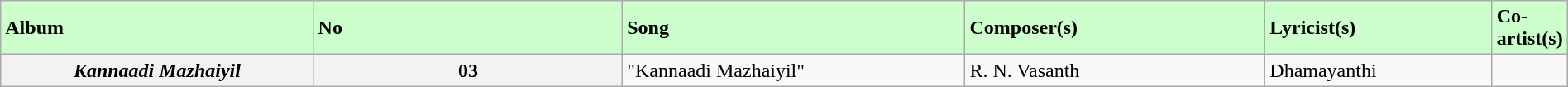<table class="wikitable plainrowheaders" width="100%" textcolor:#000;">
<tr style="background:#cfc; text-align:"center;">
<td scope="col" width=21%><strong>Album</strong></td>
<td scope="col" width=21%><strong>No</strong></td>
<td scope="col" width="23%"><strong>Song</strong></td>
<td scope="col" width=20%><strong>Composer(s)</strong></td>
<td scope="col" width=17%><strong>Lyricist(s)</strong></td>
<td scope="col" width=18%><strong>Co-artist(s)</strong></td>
</tr>
<tr>
<th><em>Kannaadi Mazhaiyil</em></th>
<th>03</th>
<td>"Kannaadi Mazhaiyil"</td>
<td>R. N. Vasanth</td>
<td>Dhamayanthi</td>
<td></td>
</tr>
</table>
